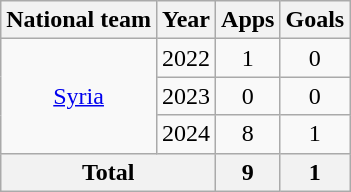<table class="wikitable" style="text-align:center">
<tr>
<th>National team</th>
<th>Year</th>
<th>Apps</th>
<th>Goals</th>
</tr>
<tr>
<td rowspan="3"><a href='#'>Syria</a></td>
<td>2022</td>
<td>1</td>
<td>0</td>
</tr>
<tr>
<td>2023</td>
<td>0</td>
<td>0</td>
</tr>
<tr>
<td>2024</td>
<td>8</td>
<td>1</td>
</tr>
<tr>
<th colspan=2>Total</th>
<th>9</th>
<th>1</th>
</tr>
</table>
